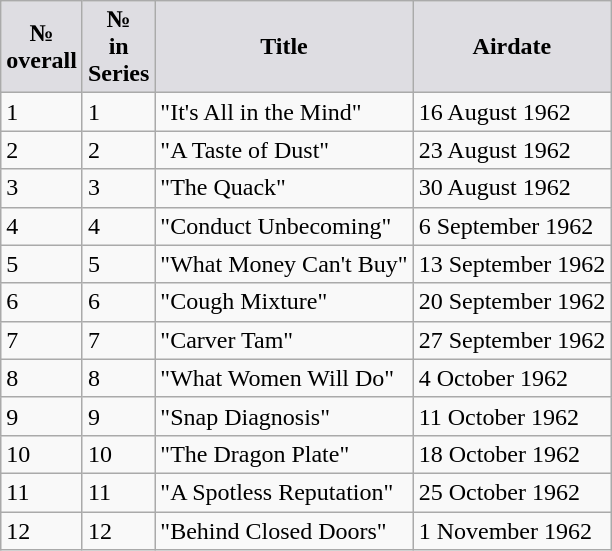<table class="wikitable">
<tr>
<th style="background:#dedde2;">№<br>overall</th>
<th style="background:#dedde2;">№<br>in<br>Series</th>
<th style="background:#dedde2;">Title</th>
<th style="background:#dedde2;">Airdate</th>
</tr>
<tr>
<td>1</td>
<td>1</td>
<td>"It's All in the Mind"</td>
<td>16 August 1962</td>
</tr>
<tr>
<td>2</td>
<td>2</td>
<td>"A Taste of Dust"</td>
<td>23 August 1962</td>
</tr>
<tr>
<td>3</td>
<td>3</td>
<td>"The Quack"</td>
<td>30 August 1962</td>
</tr>
<tr>
<td>4</td>
<td>4</td>
<td>"Conduct Unbecoming"</td>
<td>6 September 1962</td>
</tr>
<tr>
<td>5</td>
<td>5</td>
<td>"What Money Can't Buy"</td>
<td>13 September 1962</td>
</tr>
<tr>
<td>6</td>
<td>6</td>
<td>"Cough Mixture"</td>
<td>20 September 1962</td>
</tr>
<tr>
<td>7</td>
<td>7</td>
<td>"Carver Tam"</td>
<td>27 September 1962</td>
</tr>
<tr>
<td>8</td>
<td>8</td>
<td>"What Women Will Do"</td>
<td>4 October 1962</td>
</tr>
<tr>
<td>9</td>
<td>9</td>
<td>"Snap Diagnosis"</td>
<td>11 October 1962</td>
</tr>
<tr>
<td>10</td>
<td>10</td>
<td>"The Dragon Plate"</td>
<td>18 October 1962</td>
</tr>
<tr>
<td>11</td>
<td>11</td>
<td>"A Spotless Reputation"</td>
<td>25 October 1962</td>
</tr>
<tr>
<td>12</td>
<td>12</td>
<td>"Behind Closed Doors"</td>
<td>1 November 1962</td>
</tr>
</table>
